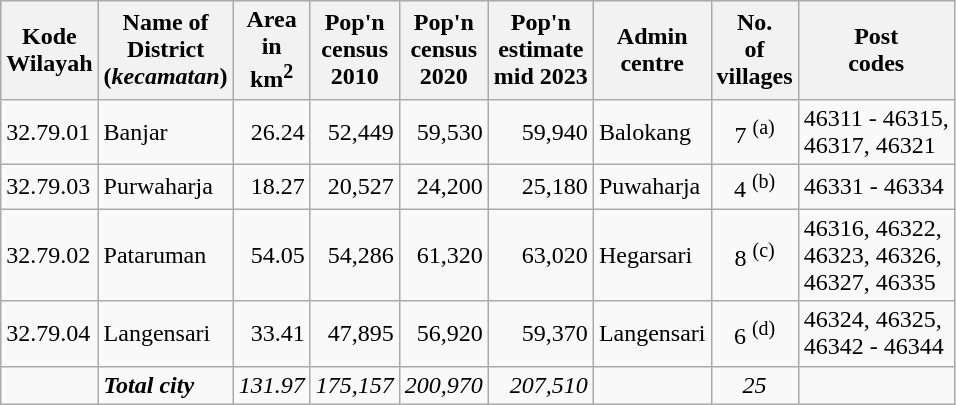<table class="sortable wikitable">
<tr>
<th>Kode <br>Wilayah</th>
<th>Name of<br>District<br>(<em>kecamatan</em>)</th>
<th>Area <br> in<br>km<sup>2</sup></th>
<th>Pop'n<br>census<br>2010</th>
<th>Pop'n<br>census<br>2020</th>
<th>Pop'n<br>estimate<br>mid 2023</th>
<th>Admin<br>centre</th>
<th>No.<br>of <br>villages</th>
<th>Post<br> codes</th>
</tr>
<tr>
<td>32.79.01</td>
<td>Banjar</td>
<td align="right">26.24</td>
<td align="right">52,449</td>
<td align="right">59,530</td>
<td align="right">59,940</td>
<td>Balokang</td>
<td align="center">7 <sup>(a)</sup></td>
<td>46311 - 46315, <br>46317, 46321</td>
</tr>
<tr>
<td>32.79.03</td>
<td>Purwaharja</td>
<td align="right">18.27</td>
<td align="right">20,527</td>
<td align="right">24,200</td>
<td align="right">25,180</td>
<td>Puwaharja</td>
<td align="center">4 <sup>(b)</sup></td>
<td>46331 - 46334</td>
</tr>
<tr>
<td>32.79.02</td>
<td>Pataruman</td>
<td align="right">54.05</td>
<td align="right">54,286</td>
<td align="right">61,320</td>
<td align="right">63,020</td>
<td>Hegarsari</td>
<td align="center">8 <sup>(c)</sup></td>
<td>46316, 46322, <br>46323, 46326, <br>46327, 46335</td>
</tr>
<tr>
<td>32.79.04</td>
<td>Langensari</td>
<td align="right">33.41</td>
<td align="right">47,895</td>
<td align="right">56,920</td>
<td align="right">59,370</td>
<td>Langensari</td>
<td align="center">6 <sup>(d)</sup></td>
<td>46324, 46325, <br>46342 - 46344</td>
</tr>
<tr>
<td></td>
<td><strong><em>Total city</em></strong></td>
<td align="right"><em>131.97</em></td>
<td align="right"><em>175,157</em></td>
<td align="right"><em>200,970</em></td>
<td align="right"><em>207,510</em></td>
<td></td>
<td align="center"><em>25</em></td>
</tr>
</table>
